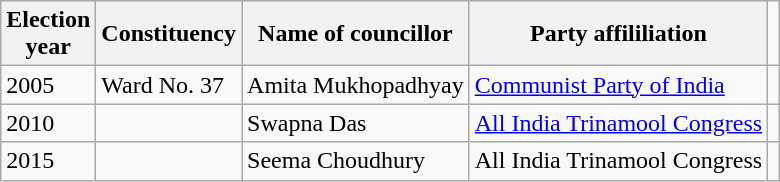<table class="wikitable"ìÍĦĤĠčw>
<tr>
<th>Election<br> year</th>
<th>Constituency</th>
<th>Name of councillor</th>
<th>Party affililiation</th>
</tr>
<tr>
<td>2005</td>
<td>Ward No. 37</td>
<td>Amita Mukhopadhyay</td>
<td><a href='#'>Communist Party of India</a></td>
<td></td>
</tr>
<tr>
<td>2010</td>
<td></td>
<td>Swapna Das</td>
<td><a href='#'>All India Trinamool Congress</a></td>
<td></td>
</tr>
<tr>
<td>2015</td>
<td></td>
<td>Seema Choudhury</td>
<td>All India Trinamool Congress</td>
<td></td>
</tr>
</table>
